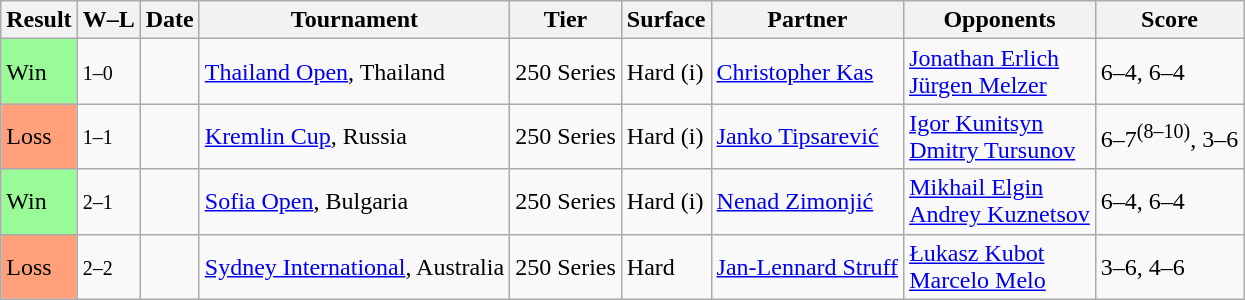<table class="sortable wikitable">
<tr>
<th>Result</th>
<th class="unsortable">W–L</th>
<th>Date</th>
<th>Tournament</th>
<th>Tier</th>
<th>Surface</th>
<th>Partner</th>
<th>Opponents</th>
<th class="unsortable">Score</th>
</tr>
<tr>
<td bgcolor=98FB98>Win</td>
<td><small>1–0</small></td>
<td><a href='#'></a></td>
<td><a href='#'>Thailand Open</a>, Thailand</td>
<td>250 Series</td>
<td>Hard (i)</td>
<td> <a href='#'>Christopher Kas</a></td>
<td> <a href='#'>Jonathan Erlich</a><br> <a href='#'>Jürgen Melzer</a></td>
<td>6–4, 6–4</td>
</tr>
<tr>
<td bgcolor=FFA07A>Loss</td>
<td><small>1–1</small></td>
<td><a href='#'></a></td>
<td><a href='#'>Kremlin Cup</a>, Russia</td>
<td>250 Series</td>
<td>Hard (i)</td>
<td> <a href='#'>Janko Tipsarević</a></td>
<td> <a href='#'>Igor Kunitsyn</a><br> <a href='#'>Dmitry Tursunov</a></td>
<td>6–7<sup>(8–10)</sup>, 3–6</td>
</tr>
<tr>
<td bgcolor=98FB98>Win</td>
<td><small>2–1</small></td>
<td><a href='#'></a></td>
<td><a href='#'>Sofia Open</a>, Bulgaria</td>
<td>250 Series</td>
<td>Hard (i)</td>
<td> <a href='#'>Nenad Zimonjić</a></td>
<td> <a href='#'>Mikhail Elgin</a><br> <a href='#'>Andrey Kuznetsov</a></td>
<td>6–4, 6–4</td>
</tr>
<tr>
<td bgcolor=FFA07A>Loss</td>
<td><small>2–2</small></td>
<td><a href='#'></a></td>
<td><a href='#'>Sydney International</a>, Australia</td>
<td>250 Series</td>
<td>Hard</td>
<td> <a href='#'>Jan-Lennard Struff</a></td>
<td> <a href='#'>Łukasz Kubot</a><br> <a href='#'>Marcelo Melo</a></td>
<td>3–6, 4–6</td>
</tr>
</table>
